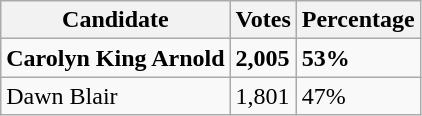<table class="wikitable">
<tr>
<th>Candidate</th>
<th>Votes</th>
<th>Percentage</th>
</tr>
<tr>
<td><strong>Carolyn King Arnold</strong></td>
<td><strong>2,005</strong></td>
<td><strong>53%</strong></td>
</tr>
<tr>
<td>Dawn Blair</td>
<td>1,801</td>
<td>47%</td>
</tr>
</table>
